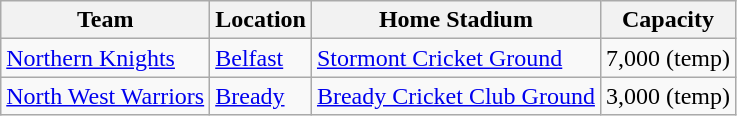<table class="wikitable sortable">
<tr>
<th>Team</th>
<th>Location</th>
<th>Home Stadium</th>
<th>Capacity</th>
</tr>
<tr>
<td><a href='#'>Northern Knights</a></td>
<td><a href='#'>Belfast</a></td>
<td><a href='#'>Stormont Cricket Ground</a></td>
<td>7,000 (temp)</td>
</tr>
<tr>
<td><a href='#'>North West Warriors</a></td>
<td><a href='#'>Bready</a></td>
<td><a href='#'>Bready Cricket Club Ground</a></td>
<td>3,000 (temp)</td>
</tr>
</table>
